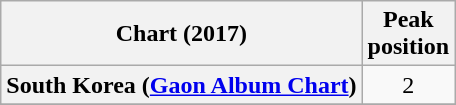<table class="wikitable plainrowheaders">
<tr>
<th>Chart (2017)</th>
<th>Peak<br>position</th>
</tr>
<tr>
<th scope="row">South Korea (<a href='#'>Gaon Album Chart</a>)</th>
<td align="center">2</td>
</tr>
<tr>
</tr>
</table>
